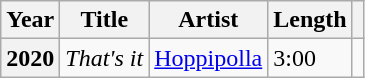<table class="wikitable sortable plainrowheaders">
<tr>
<th scope="col">Year</th>
<th scope="col">Title</th>
<th scope="col">Artist</th>
<th scope="col">Length</th>
<th scope="col" class="unsortable"></th>
</tr>
<tr>
<th scope="row">2020</th>
<td><em>That's it</em></td>
<td><a href='#'>Hoppipolla</a></td>
<td>3:00</td>
<td></td>
</tr>
</table>
